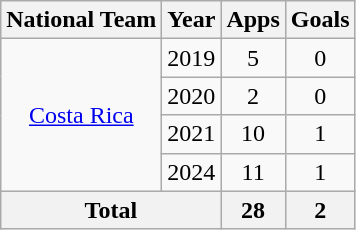<table class="wikitable" style="text-align:center">
<tr>
<th>National Team</th>
<th>Year</th>
<th>Apps</th>
<th>Goals</th>
</tr>
<tr>
<td rowspan=4><a href='#'>Costa Rica</a></td>
<td>2019</td>
<td>5</td>
<td>0</td>
</tr>
<tr>
<td>2020</td>
<td>2</td>
<td>0</td>
</tr>
<tr>
<td>2021</td>
<td>10</td>
<td>1</td>
</tr>
<tr>
<td>2024</td>
<td>11</td>
<td>1</td>
</tr>
<tr>
<th colspan="2">Total</th>
<th>28</th>
<th>2</th>
</tr>
</table>
